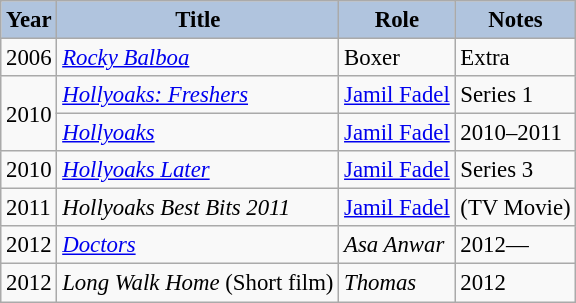<table class="wikitable" style="font-size:95%;">
<tr>
<th style="background:#B0C4DE;">Year</th>
<th style="background:#B0C4DE;">Title</th>
<th style="background:#B0C4DE;">Role</th>
<th style="background:#B0C4DE;">Notes</th>
</tr>
<tr>
<td rowspan="1">2006</td>
<td><em><a href='#'>Rocky Balboa</a></em></td>
<td>Boxer</td>
<td>Extra</td>
</tr>
<tr>
<td rowspan="2">2010</td>
<td><em><a href='#'>Hollyoaks: Freshers</a></em></td>
<td><a href='#'>Jamil Fadel</a></td>
<td>Series 1</td>
</tr>
<tr>
<td><em><a href='#'>Hollyoaks</a></em></td>
<td><a href='#'>Jamil Fadel</a></td>
<td>2010–2011</td>
</tr>
<tr>
<td>2010</td>
<td><em><a href='#'>Hollyoaks Later</a></em></td>
<td><a href='#'>Jamil Fadel</a></td>
<td>Series 3</td>
</tr>
<tr>
<td>2011</td>
<td><em>Hollyoaks Best Bits 2011</em></td>
<td><a href='#'>Jamil Fadel</a></td>
<td>(TV Movie)</td>
</tr>
<tr>
<td>2012</td>
<td><em><a href='#'>Doctors</a></em></td>
<td><em>Asa Anwar</em></td>
<td>2012—</td>
</tr>
<tr>
<td>2012</td>
<td><em>Long Walk Home</em> (Short film)</td>
<td><em>Thomas</em></td>
<td>2012</td>
</tr>
</table>
